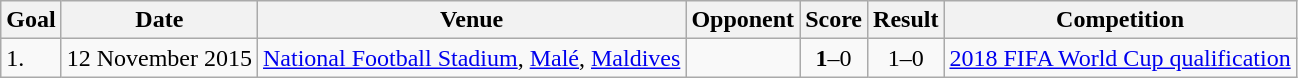<table class="wikitable plainrowheaders sortable">
<tr>
<th>Goal</th>
<th>Date</th>
<th>Venue</th>
<th>Opponent</th>
<th>Score</th>
<th>Result</th>
<th>Competition</th>
</tr>
<tr>
<td>1.</td>
<td>12 November 2015</td>
<td><a href='#'>National Football Stadium</a>, <a href='#'>Malé</a>, <a href='#'>Maldives</a></td>
<td></td>
<td align=center><strong>1</strong>–0</td>
<td align=center>1–0</td>
<td><a href='#'>2018 FIFA World Cup qualification</a></td>
</tr>
</table>
